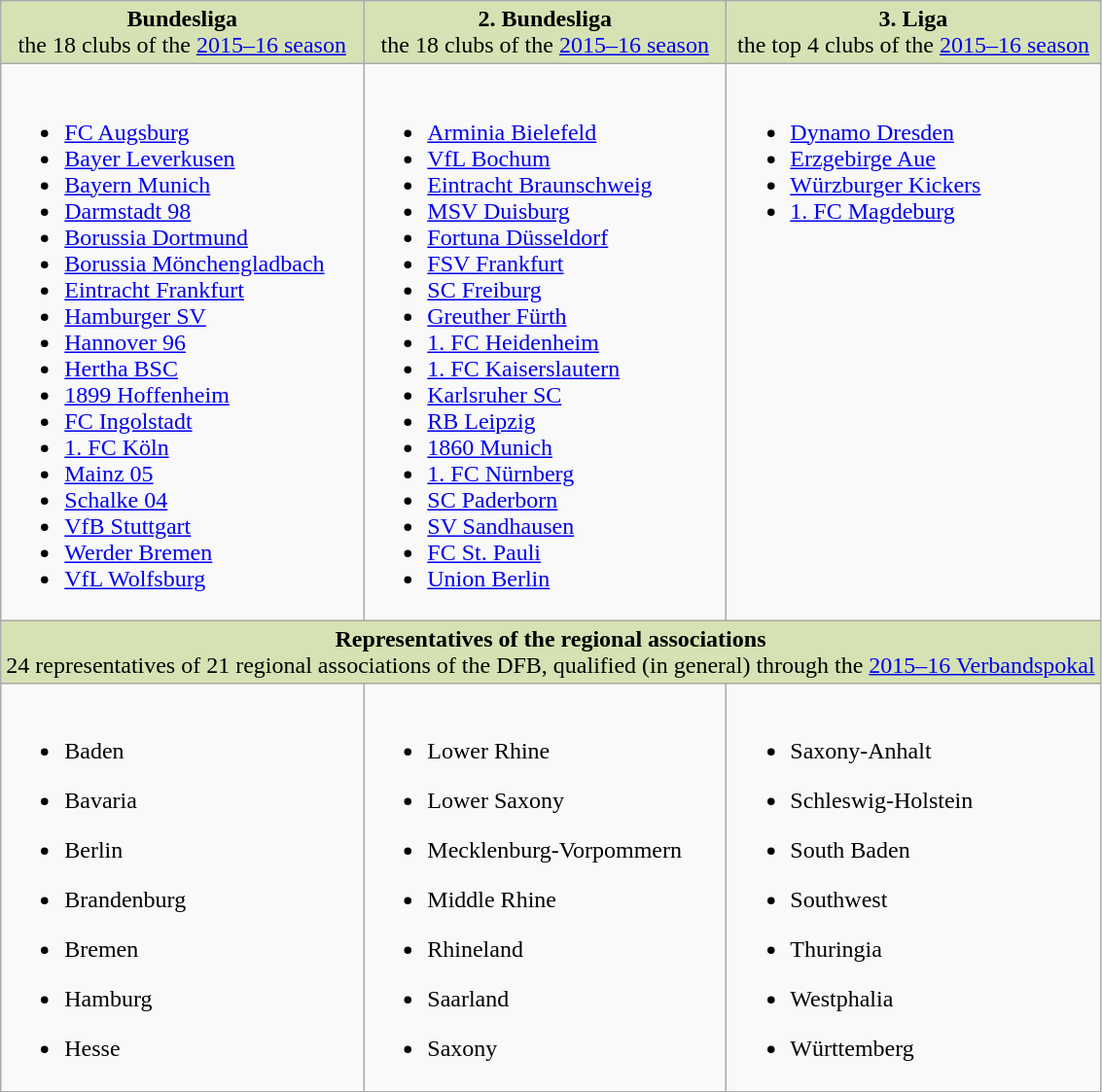<table class="wikitable">
<tr style="background:#d6e2b3; text-align:center; vertical-align:top;">
<td style="width:33%"><strong>Bundesliga</strong><br>the 18 clubs of the <a href='#'>2015–16 season</a></td>
<td style="width:33%"><strong>2. Bundesliga</strong><br>the 18 clubs of the <a href='#'>2015–16 season</a></td>
<td style="width:34%"><strong>3. Liga</strong><br>the top 4 clubs of the <a href='#'>2015–16 season</a></td>
</tr>
<tr style="vertical-align:top">
<td><br><ul><li><a href='#'>FC Augsburg</a></li><li><a href='#'>Bayer Leverkusen</a></li><li><a href='#'>Bayern Munich</a></li><li><a href='#'>Darmstadt 98</a></li><li><a href='#'>Borussia Dortmund</a></li><li><a href='#'>Borussia Mönchengladbach</a></li><li><a href='#'>Eintracht Frankfurt</a></li><li><a href='#'>Hamburger SV</a></li><li><a href='#'>Hannover 96</a></li><li><a href='#'>Hertha BSC</a></li><li><a href='#'>1899 Hoffenheim</a></li><li><a href='#'>FC Ingolstadt</a></li><li><a href='#'>1. FC Köln</a></li><li><a href='#'>Mainz 05</a></li><li><a href='#'>Schalke 04</a></li><li><a href='#'>VfB Stuttgart</a></li><li><a href='#'>Werder Bremen</a></li><li><a href='#'>VfL Wolfsburg</a></li></ul></td>
<td><br><ul><li><a href='#'>Arminia Bielefeld</a></li><li><a href='#'>VfL Bochum</a></li><li><a href='#'>Eintracht Braunschweig</a></li><li><a href='#'>MSV Duisburg</a></li><li><a href='#'>Fortuna Düsseldorf</a></li><li><a href='#'>FSV Frankfurt</a></li><li><a href='#'>SC Freiburg</a></li><li><a href='#'>Greuther Fürth</a></li><li><a href='#'>1. FC Heidenheim</a></li><li><a href='#'>1. FC Kaiserslautern</a></li><li><a href='#'>Karlsruher SC</a></li><li><a href='#'>RB Leipzig</a></li><li><a href='#'>1860 Munich</a></li><li><a href='#'>1. FC Nürnberg</a></li><li><a href='#'>SC Paderborn</a></li><li><a href='#'>SV Sandhausen</a></li><li><a href='#'>FC St. Pauli</a></li><li><a href='#'>Union Berlin</a></li></ul></td>
<td><br><ul><li><a href='#'>Dynamo Dresden</a></li><li><a href='#'>Erzgebirge Aue</a></li><li><a href='#'>Würzburger Kickers</a></li><li><a href='#'>1. FC Magdeburg</a></li></ul></td>
</tr>
<tr style="background:#d6e2b3; text-align:center;">
<td colspan="3"><strong>Representatives of the regional associations</strong><br>24 representatives of 21 regional associations of the DFB, qualified (in general) through the <a href='#'>2015–16 Verbandspokal</a></td>
</tr>
<tr style="vertical-align:top">
<td><br><ul><li>Baden</li></ul><ul><li>Bavaria</li></ul><ul><li>Berlin</li></ul><ul><li>Brandenburg</li></ul><ul><li>Bremen</li></ul><ul><li>Hamburg</li></ul><ul><li>Hesse</li></ul></td>
<td><br><ul><li>Lower Rhine</li></ul><ul><li>Lower Saxony</li></ul><ul><li>Mecklenburg-Vorpommern</li></ul><ul><li>Middle Rhine</li></ul><ul><li>Rhineland</li></ul><ul><li>Saarland</li></ul><ul><li>Saxony</li></ul></td>
<td><br><ul><li>Saxony-Anhalt</li></ul><ul><li>Schleswig-Holstein</li></ul><ul><li>South Baden</li></ul><ul><li>Southwest</li></ul><ul><li>Thuringia</li></ul><ul><li>Westphalia</li></ul><ul><li>Württemberg</li></ul></td>
</tr>
</table>
